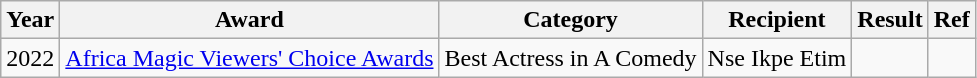<table class="wikitable">
<tr>
<th>Year</th>
<th>Award</th>
<th>Category</th>
<th>Recipient</th>
<th>Result</th>
<th>Ref</th>
</tr>
<tr>
<td>2022</td>
<td><a href='#'>Africa Magic Viewers' Choice Awards</a></td>
<td>Best Actress in A Comedy</td>
<td>Nse Ikpe Etim</td>
<td></td>
<td></td>
</tr>
</table>
